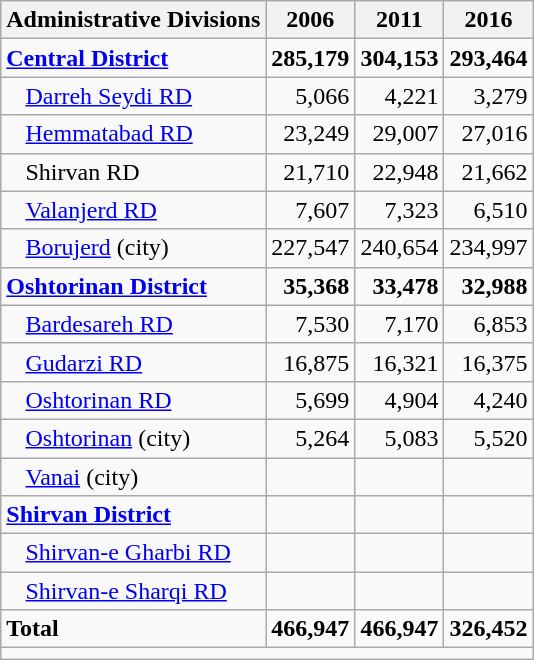<table class="wikitable">
<tr>
<th>Administrative Divisions</th>
<th>2006</th>
<th>2011</th>
<th>2016</th>
</tr>
<tr>
<td><strong><a href='#'>Central District</a></strong></td>
<td style="text-align: right;"><strong>285,179</strong></td>
<td style="text-align: right;"><strong>304,153</strong></td>
<td style="text-align: right;"><strong>293,464</strong></td>
</tr>
<tr>
<td style="padding-left: 1em;"><a href='#'>Darreh Seydi RD</a></td>
<td style="text-align: right;">5,066</td>
<td style="text-align: right;">4,221</td>
<td style="text-align: right;">3,279</td>
</tr>
<tr>
<td style="padding-left: 1em;"><a href='#'>Hemmatabad RD</a></td>
<td style="text-align: right;">23,249</td>
<td style="text-align: right;">29,007</td>
<td style="text-align: right;">27,016</td>
</tr>
<tr>
<td style="padding-left: 1em;">Shirvan RD</td>
<td style="text-align: right;">21,710</td>
<td style="text-align: right;">22,948</td>
<td style="text-align: right;">21,662</td>
</tr>
<tr>
<td style="padding-left: 1em;"><a href='#'>Valanjerd RD</a></td>
<td style="text-align: right;">7,607</td>
<td style="text-align: right;">7,323</td>
<td style="text-align: right;">6,510</td>
</tr>
<tr>
<td style="padding-left: 1em;"><a href='#'>Borujerd</a> (city)</td>
<td style="text-align: right;">227,547</td>
<td style="text-align: right;">240,654</td>
<td style="text-align: right;">234,997</td>
</tr>
<tr>
<td><strong><a href='#'>Oshtorinan District</a></strong></td>
<td style="text-align: right;"><strong>35,368</strong></td>
<td style="text-align: right;"><strong>33,478</strong></td>
<td style="text-align: right;"><strong>32,988</strong></td>
</tr>
<tr>
<td style="padding-left: 1em;"><a href='#'>Bardesareh RD</a></td>
<td style="text-align: right;">7,530</td>
<td style="text-align: right;">7,170</td>
<td style="text-align: right;">6,853</td>
</tr>
<tr>
<td style="padding-left: 1em;"><a href='#'>Gudarzi RD</a></td>
<td style="text-align: right;">16,875</td>
<td style="text-align: right;">16,321</td>
<td style="text-align: right;">16,375</td>
</tr>
<tr>
<td style="padding-left: 1em;"><a href='#'>Oshtorinan RD</a></td>
<td style="text-align: right;">5,699</td>
<td style="text-align: right;">4,904</td>
<td style="text-align: right;">4,240</td>
</tr>
<tr>
<td style="padding-left: 1em;"><a href='#'>Oshtorinan</a> (city)</td>
<td style="text-align: right;">5,264</td>
<td style="text-align: right;">5,083</td>
<td style="text-align: right;">5,520</td>
</tr>
<tr>
<td style="padding-left: 1em;"><a href='#'>Vanai</a> (city)</td>
<td style="text-align: right;"></td>
<td style="text-align: right;"></td>
<td style="text-align: right;"></td>
</tr>
<tr>
<td><strong><a href='#'>Shirvan District</a></strong></td>
<td style="text-align: right;"></td>
<td style="text-align: right;"></td>
<td style="text-align: right;"></td>
</tr>
<tr>
<td style="padding-left: 1em;"><a href='#'>Shirvan-e Gharbi RD</a></td>
<td style="text-align: right;"></td>
<td style="text-align: right;"></td>
<td style="text-align: right;"></td>
</tr>
<tr>
<td style="padding-left: 1em;"><a href='#'>Shirvan-e Sharqi RD</a></td>
<td style="text-align: right;"></td>
<td style="text-align: right;"></td>
<td style="text-align: right;"></td>
</tr>
<tr>
<td><strong>Total</strong></td>
<td style="text-align: right;"><strong>466,947</strong></td>
<td style="text-align: right;"><strong>466,947</strong></td>
<td style="text-align: right;"><strong>326,452</strong></td>
</tr>
<tr>
<td colspan=4></td>
</tr>
</table>
